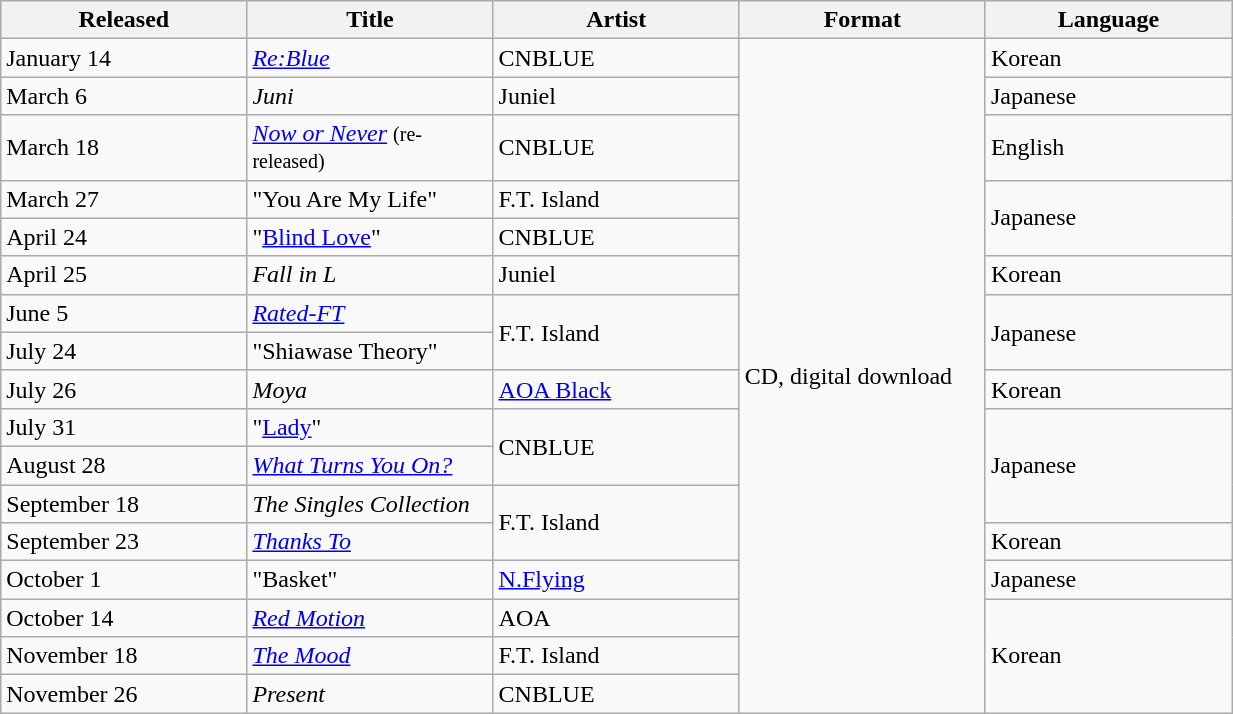<table class="wikitable sortable" align="left center" style="width:65%;">
<tr>
<th style="width:20%;">Released</th>
<th style="width:20%;">Title</th>
<th style="width:20%;">Artist</th>
<th style="width:20%;">Format</th>
<th style="width:20%;">Language</th>
</tr>
<tr>
<td>January 14</td>
<td><em><a href='#'>Re:Blue</a></em></td>
<td>CNBLUE</td>
<td rowspan="17">CD, digital download</td>
<td>Korean</td>
</tr>
<tr>
<td>March 6</td>
<td><em>Juni</em></td>
<td>Juniel</td>
<td>Japanese</td>
</tr>
<tr>
<td>March 18</td>
<td><em><a href='#'>Now or Never</a></em> <small> (re-released) </small></td>
<td>CNBLUE</td>
<td>English</td>
</tr>
<tr>
<td>March 27</td>
<td>"You Are My Life"</td>
<td>F.T. Island</td>
<td rowspan="2">Japanese</td>
</tr>
<tr>
<td>April 24</td>
<td>"<a href='#'>Blind Love</a>"</td>
<td>CNBLUE</td>
</tr>
<tr>
<td>April 25</td>
<td><em>Fall in L</em></td>
<td>Juniel</td>
<td>Korean</td>
</tr>
<tr>
<td>June 5</td>
<td><em><a href='#'>Rated-FT</a></em></td>
<td rowspan="2">F.T. Island</td>
<td rowspan="2">Japanese</td>
</tr>
<tr>
<td>July 24</td>
<td>"Shiawase Theory"</td>
</tr>
<tr>
<td>July 26</td>
<td><em>Moya</em></td>
<td><a href='#'>AOA Black</a></td>
<td>Korean</td>
</tr>
<tr>
<td>July 31</td>
<td>"<a href='#'>Lady</a>"</td>
<td rowspan="2">CNBLUE</td>
<td rowspan="3">Japanese</td>
</tr>
<tr>
<td>August 28</td>
<td><em><a href='#'>What Turns You On?</a></em></td>
</tr>
<tr>
<td>September 18</td>
<td><em>The Singles Collection</em></td>
<td rowspan="2">F.T. Island</td>
</tr>
<tr>
<td>September 23</td>
<td><em><a href='#'>Thanks To</a></em></td>
<td>Korean</td>
</tr>
<tr>
<td>October 1</td>
<td>"Basket"</td>
<td><a href='#'>N.Flying</a></td>
<td>Japanese</td>
</tr>
<tr>
<td>October 14</td>
<td><em><a href='#'>Red Motion</a></em></td>
<td>AOA</td>
<td rowspan="3">Korean</td>
</tr>
<tr>
<td>November 18</td>
<td><em><a href='#'>The Mood</a></em></td>
<td>F.T. Island</td>
</tr>
<tr>
<td>November 26</td>
<td><em>Present</em></td>
<td>CNBLUE</td>
</tr>
</table>
